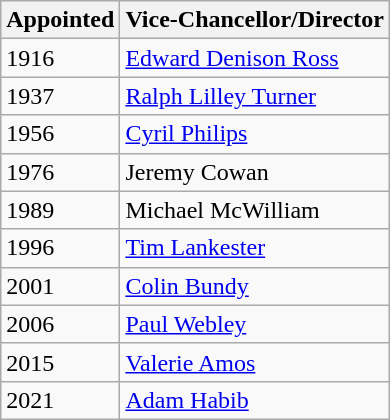<table class="wikitable">
<tr>
<th>Appointed</th>
<th>Vice-Chancellor/Director</th>
</tr>
<tr>
<td>1916</td>
<td><a href='#'>Edward Denison Ross</a></td>
</tr>
<tr>
<td>1937</td>
<td><a href='#'>Ralph Lilley Turner</a></td>
</tr>
<tr>
<td>1956</td>
<td><a href='#'>Cyril Philips</a></td>
</tr>
<tr>
<td>1976</td>
<td>Jeremy Cowan</td>
</tr>
<tr>
<td>1989</td>
<td>Michael McWilliam</td>
</tr>
<tr>
<td>1996</td>
<td><a href='#'>Tim Lankester</a></td>
</tr>
<tr>
<td>2001</td>
<td><a href='#'>Colin Bundy</a></td>
</tr>
<tr>
<td>2006</td>
<td><a href='#'>Paul Webley</a></td>
</tr>
<tr>
<td>2015</td>
<td><a href='#'>Valerie Amos</a></td>
</tr>
<tr>
<td>2021</td>
<td><a href='#'>Adam Habib</a></td>
</tr>
</table>
